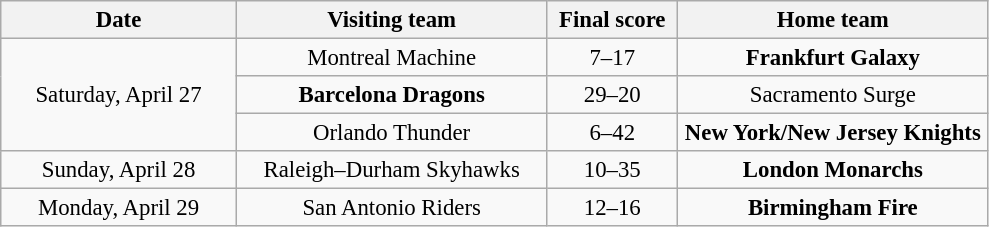<table class="wikitable" style="font-size:95%; text-align:center">
<tr>
<th width="150">Date</th>
<th width="200">Visiting team</th>
<th width="80">Final score</th>
<th width="200">Home team</th>
</tr>
<tr>
<td rowspan="3">Saturday, April 27</td>
<td>Montreal Machine</td>
<td>7–17</td>
<td><strong>Frankfurt Galaxy</strong></td>
</tr>
<tr>
<td><strong>Barcelona Dragons</strong></td>
<td>29–20</td>
<td>Sacramento Surge</td>
</tr>
<tr>
<td>Orlando Thunder</td>
<td>6–42</td>
<td><strong>New York/New Jersey Knights</strong></td>
</tr>
<tr>
<td>Sunday, April 28</td>
<td>Raleigh–Durham Skyhawks</td>
<td>10–35</td>
<td><strong>London Monarchs</strong></td>
</tr>
<tr>
<td>Monday, April 29</td>
<td>San Antonio Riders</td>
<td>12–16</td>
<td><strong>Birmingham Fire</strong></td>
</tr>
</table>
